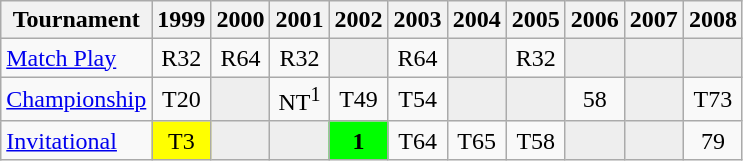<table class="wikitable" style="text-align:center;">
<tr>
<th>Tournament</th>
<th>1999</th>
<th>2000</th>
<th>2001</th>
<th>2002</th>
<th>2003</th>
<th>2004</th>
<th>2005</th>
<th>2006</th>
<th>2007</th>
<th>2008</th>
</tr>
<tr>
<td align="left"><a href='#'>Match Play</a></td>
<td>R32</td>
<td>R64</td>
<td>R32</td>
<td style="background:#eeeeee;"></td>
<td>R64</td>
<td style="background:#eeeeee;"></td>
<td>R32</td>
<td style="background:#eeeeee;"></td>
<td style="background:#eeeeee;"></td>
<td style="background:#eeeeee;"></td>
</tr>
<tr>
<td align="left"><a href='#'>Championship</a></td>
<td>T20</td>
<td style="background:#eeeeee;"></td>
<td>NT<sup>1</sup></td>
<td>T49</td>
<td>T54</td>
<td style="background:#eeeeee;"></td>
<td style="background:#eeeeee;"></td>
<td>58</td>
<td style="background:#eeeeee;"></td>
<td>T73</td>
</tr>
<tr>
<td align="left"><a href='#'>Invitational</a></td>
<td style="background:yellow;">T3</td>
<td style="background:#eeeeee;"></td>
<td style="background:#eeeeee;"></td>
<td style="background:lime"><strong>1</strong></td>
<td>T64</td>
<td>T65</td>
<td>T58</td>
<td style="background:#eeeeee;"></td>
<td style="background:#eeeeee;"></td>
<td>79</td>
</tr>
</table>
